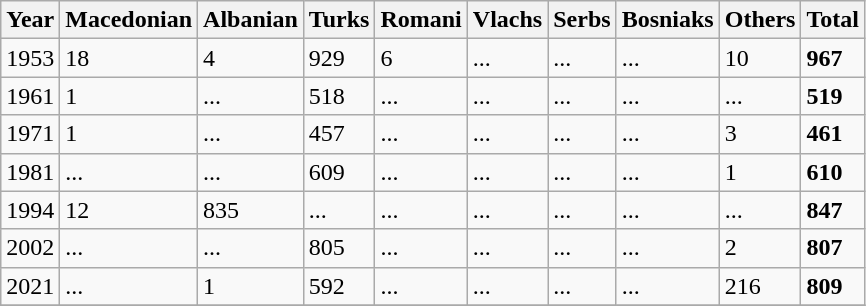<table class="wikitable">
<tr>
<th>Year</th>
<th>Macedonian</th>
<th>Albanian</th>
<th>Turks</th>
<th>Romani</th>
<th>Vlachs</th>
<th>Serbs</th>
<th>Bosniaks</th>
<th><abbr>Others</abbr></th>
<th>Total</th>
</tr>
<tr>
<td>1953</td>
<td>18</td>
<td>4</td>
<td>929</td>
<td>6</td>
<td>...</td>
<td>...</td>
<td>...</td>
<td>10</td>
<td><strong>967</strong></td>
</tr>
<tr>
<td>1961</td>
<td>1</td>
<td>...</td>
<td>518</td>
<td>...</td>
<td>...</td>
<td>...</td>
<td>...</td>
<td>...</td>
<td><strong>519</strong></td>
</tr>
<tr>
<td>1971</td>
<td>1</td>
<td>...</td>
<td>457</td>
<td>...</td>
<td>...</td>
<td>...</td>
<td>...</td>
<td>3</td>
<td><strong>461</strong></td>
</tr>
<tr>
<td>1981</td>
<td>...</td>
<td>...</td>
<td>609</td>
<td>...</td>
<td>...</td>
<td>...</td>
<td>...</td>
<td>1</td>
<td><strong>610</strong></td>
</tr>
<tr>
<td>1994</td>
<td>12</td>
<td>835</td>
<td>...</td>
<td>...</td>
<td>...</td>
<td>...</td>
<td>...</td>
<td>...</td>
<td><strong>847</strong></td>
</tr>
<tr>
<td>2002</td>
<td>...</td>
<td>...</td>
<td>805</td>
<td>...</td>
<td>...</td>
<td>...</td>
<td>...</td>
<td>2</td>
<td><strong>807</strong></td>
</tr>
<tr>
<td>2021</td>
<td>...</td>
<td>1</td>
<td>592</td>
<td>...</td>
<td>...</td>
<td>...</td>
<td>...</td>
<td>216</td>
<td><strong>809</strong></td>
</tr>
<tr>
</tr>
</table>
